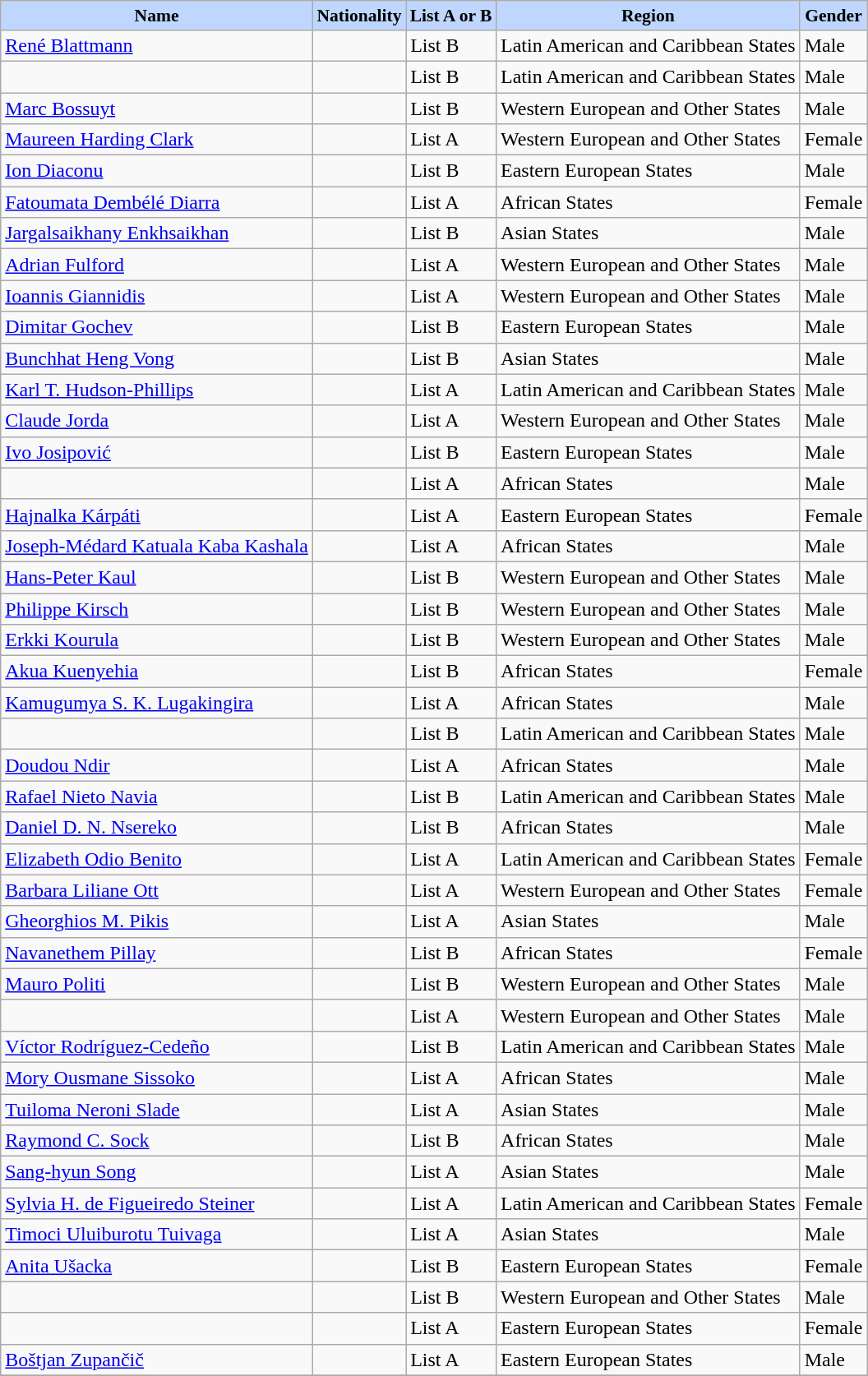<table class="wikitable">
<tr bgcolor=#BFD7FF align="center" style="font-size:90%;">
<td><strong>Name</strong></td>
<td><strong>Nationality</strong></td>
<td><strong>List A or B</strong></td>
<td><strong>Region</strong></td>
<td><strong>Gender</strong></td>
</tr>
<tr>
<td><a href='#'>René Blattmann</a></td>
<td></td>
<td>List B</td>
<td>Latin American and Caribbean States</td>
<td>Male</td>
</tr>
<tr>
<td></td>
<td></td>
<td>List B</td>
<td>Latin American and Caribbean States</td>
<td>Male</td>
</tr>
<tr>
<td><a href='#'>Marc Bossuyt</a></td>
<td></td>
<td>List B</td>
<td>Western European and Other States</td>
<td>Male</td>
</tr>
<tr>
<td><a href='#'>Maureen Harding Clark</a></td>
<td></td>
<td>List A</td>
<td>Western European and Other States</td>
<td>Female</td>
</tr>
<tr>
<td><a href='#'>Ion Diaconu</a></td>
<td></td>
<td>List B</td>
<td>Eastern European States</td>
<td>Male</td>
</tr>
<tr>
<td><a href='#'>Fatoumata Dembélé Diarra</a></td>
<td></td>
<td>List A</td>
<td>African States</td>
<td>Female</td>
</tr>
<tr>
<td><a href='#'>Jargalsaikhany Enkhsaikhan</a></td>
<td></td>
<td>List B</td>
<td>Asian States</td>
<td>Male</td>
</tr>
<tr>
<td><a href='#'>Adrian Fulford</a></td>
<td></td>
<td>List A</td>
<td>Western European and Other States</td>
<td>Male</td>
</tr>
<tr>
<td><a href='#'>Ioannis Giannidis</a></td>
<td></td>
<td>List A</td>
<td>Western European and Other States</td>
<td>Male</td>
</tr>
<tr>
<td><a href='#'>Dimitar Gochev</a></td>
<td></td>
<td>List B</td>
<td>Eastern European States</td>
<td>Male</td>
</tr>
<tr>
<td><a href='#'>Bunchhat Heng Vong</a></td>
<td></td>
<td>List B</td>
<td>Asian States</td>
<td>Male</td>
</tr>
<tr>
<td><a href='#'>Karl T. Hudson-Phillips</a></td>
<td></td>
<td>List A</td>
<td>Latin American and Caribbean States</td>
<td>Male</td>
</tr>
<tr>
<td><a href='#'>Claude Jorda</a></td>
<td></td>
<td>List A</td>
<td>Western European and Other States</td>
<td>Male</td>
</tr>
<tr>
<td><a href='#'>Ivo Josipović</a></td>
<td></td>
<td>List B</td>
<td>Eastern European States</td>
<td>Male</td>
</tr>
<tr>
<td></td>
<td></td>
<td>List A</td>
<td>African States</td>
<td>Male</td>
</tr>
<tr>
<td><a href='#'>Hajnalka Kárpáti</a></td>
<td></td>
<td>List A</td>
<td>Eastern European States</td>
<td>Female</td>
</tr>
<tr>
<td><a href='#'>Joseph-Médard Katuala Kaba Kashala</a></td>
<td></td>
<td>List A</td>
<td>African States</td>
<td>Male</td>
</tr>
<tr>
<td><a href='#'>Hans-Peter Kaul</a></td>
<td></td>
<td>List B</td>
<td>Western European and Other States</td>
<td>Male</td>
</tr>
<tr>
<td><a href='#'>Philippe Kirsch</a></td>
<td></td>
<td>List B</td>
<td>Western European and Other States</td>
<td>Male</td>
</tr>
<tr>
<td><a href='#'>Erkki Kourula</a></td>
<td></td>
<td>List B</td>
<td>Western European and Other States</td>
<td>Male</td>
</tr>
<tr>
<td><a href='#'>Akua Kuenyehia</a></td>
<td></td>
<td>List B</td>
<td>African States</td>
<td>Female</td>
</tr>
<tr>
<td><a href='#'>Kamugumya S. K. Lugakingira</a></td>
<td></td>
<td>List A</td>
<td>African States</td>
<td>Male</td>
</tr>
<tr>
<td></td>
<td></td>
<td>List B</td>
<td>Latin American and Caribbean States</td>
<td>Male</td>
</tr>
<tr>
<td><a href='#'>Doudou Ndir</a></td>
<td></td>
<td>List A</td>
<td>African States</td>
<td>Male</td>
</tr>
<tr>
<td><a href='#'>Rafael Nieto Navia</a></td>
<td></td>
<td>List B</td>
<td>Latin American and Caribbean States</td>
<td>Male</td>
</tr>
<tr>
<td><a href='#'>Daniel D. N. Nsereko</a></td>
<td></td>
<td>List B</td>
<td>African States</td>
<td>Male</td>
</tr>
<tr>
<td><a href='#'>Elizabeth Odio Benito</a></td>
<td></td>
<td>List A</td>
<td>Latin American and Caribbean States</td>
<td>Female</td>
</tr>
<tr>
<td><a href='#'>Barbara Liliane Ott</a></td>
<td></td>
<td>List A</td>
<td>Western European and Other States</td>
<td>Female</td>
</tr>
<tr>
<td><a href='#'>Gheorghios M. Pikis</a></td>
<td></td>
<td>List A</td>
<td>Asian States</td>
<td>Male</td>
</tr>
<tr>
<td><a href='#'>Navanethem Pillay</a></td>
<td></td>
<td>List B</td>
<td>African States</td>
<td>Female</td>
</tr>
<tr>
<td><a href='#'>Mauro Politi</a></td>
<td></td>
<td>List B</td>
<td>Western European and Other States</td>
<td>Male</td>
</tr>
<tr>
<td></td>
<td></td>
<td>List A</td>
<td>Western European and Other States</td>
<td>Male</td>
</tr>
<tr>
<td><a href='#'>Víctor Rodríguez-Cedeño</a></td>
<td></td>
<td>List B</td>
<td>Latin American and Caribbean States</td>
<td>Male</td>
</tr>
<tr>
<td><a href='#'>Mory Ousmane Sissoko</a></td>
<td></td>
<td>List A</td>
<td>African States</td>
<td>Male</td>
</tr>
<tr>
<td><a href='#'>Tuiloma Neroni Slade</a></td>
<td></td>
<td>List A</td>
<td>Asian States</td>
<td>Male</td>
</tr>
<tr>
<td><a href='#'>Raymond C. Sock</a></td>
<td></td>
<td>List B</td>
<td>African States</td>
<td>Male</td>
</tr>
<tr>
<td><a href='#'>Sang-hyun Song</a></td>
<td></td>
<td>List A</td>
<td>Asian States</td>
<td>Male</td>
</tr>
<tr>
<td><a href='#'>Sylvia H. de Figueiredo Steiner</a></td>
<td></td>
<td>List A</td>
<td>Latin American and Caribbean States</td>
<td>Female</td>
</tr>
<tr>
<td><a href='#'>Timoci Uluiburotu Tuivaga</a></td>
<td></td>
<td>List A</td>
<td>Asian States</td>
<td>Male</td>
</tr>
<tr>
<td><a href='#'>Anita Ušacka</a></td>
<td></td>
<td>List B</td>
<td>Eastern European States</td>
<td>Female</td>
</tr>
<tr>
<td></td>
<td></td>
<td>List B</td>
<td>Western European and Other States</td>
<td>Male</td>
</tr>
<tr>
<td></td>
<td></td>
<td>List A</td>
<td>Eastern European States</td>
<td>Female</td>
</tr>
<tr>
<td><a href='#'>Boštjan Zupančič</a></td>
<td></td>
<td>List A</td>
<td>Eastern European States</td>
<td>Male</td>
</tr>
<tr>
</tr>
</table>
